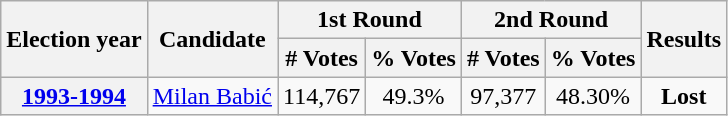<table class="wikitable" style="text-align:center">
<tr>
<th rowspan=2>Election year</th>
<th rowspan=2>Candidate</th>
<th colspan=2>1st Round</th>
<th colspan=2>2nd Round</th>
<th rowspan=2>Results</th>
</tr>
<tr>
<th># Votes</th>
<th>% Votes</th>
<th># Votes</th>
<th>% Votes</th>
</tr>
<tr>
<th><a href='#'>1993-1994</a></th>
<td><a href='#'>Milan Babić</a></td>
<td>114,767</td>
<td>49.3%</td>
<td>97,377</td>
<td>48.30%</td>
<td><strong>Lost</strong> </td>
</tr>
</table>
